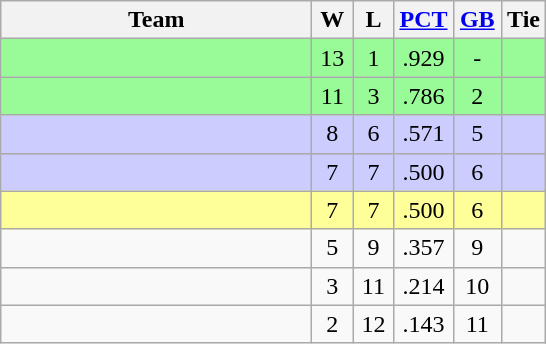<table class="wikitable" style="text-align:center;">
<tr>
<th width=200px>Team</th>
<th width=20px>W</th>
<th width=20px>L</th>
<th width=30px><a href='#'>PCT</a></th>
<th width=25px><a href='#'>GB</a></th>
<th>Tie</th>
</tr>
<tr style="text-align:center;background-color:#98fb98">
<td style="text-align:left;"></td>
<td>13</td>
<td>1</td>
<td>.929</td>
<td>-</td>
<td></td>
</tr>
<tr style="text-align:center;background-color:#98fb98">
<td style="text-align:left;"></td>
<td>11</td>
<td>3</td>
<td>.786</td>
<td>2</td>
<td></td>
</tr>
<tr style="text-align:center;background-color:#ccccff">
<td style="text-align:left;"></td>
<td>8</td>
<td>6</td>
<td>.571</td>
<td>5</td>
<td></td>
</tr>
<tr style="text-align:center;background-color:#ccccff">
<td style="text-align:left;"></td>
<td>7</td>
<td>7</td>
<td>.500</td>
<td>6</td>
<td></td>
</tr>
<tr style="text-align:center;background-color:#FFFF99">
<td style="text-align:left;"></td>
<td>7</td>
<td>7</td>
<td>.500</td>
<td>6</td>
<td></td>
</tr>
<tr style="text-align:center;">
<td style="text-align:left;"></td>
<td>5</td>
<td>9</td>
<td>.357</td>
<td>9</td>
<td></td>
</tr>
<tr style="text-align:center;">
<td style="text-align:left;"></td>
<td>3</td>
<td>11</td>
<td>.214</td>
<td>10</td>
<td></td>
</tr>
<tr style="text-align:center;">
<td style="text-align:left;"></td>
<td>2</td>
<td>12</td>
<td>.143</td>
<td>11</td>
<td></td>
</tr>
</table>
